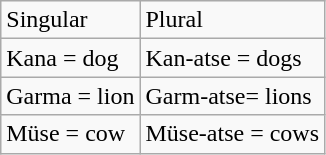<table class="wikitable">
<tr>
<td>Singular</td>
<td>Plural</td>
</tr>
<tr>
<td>Kana = dog</td>
<td>Kan-atse = dogs</td>
</tr>
<tr>
<td>Garma = lion</td>
<td>Garm-atse= lions</td>
</tr>
<tr>
<td>Müse = cow</td>
<td>Müse-atse = cows</td>
</tr>
</table>
